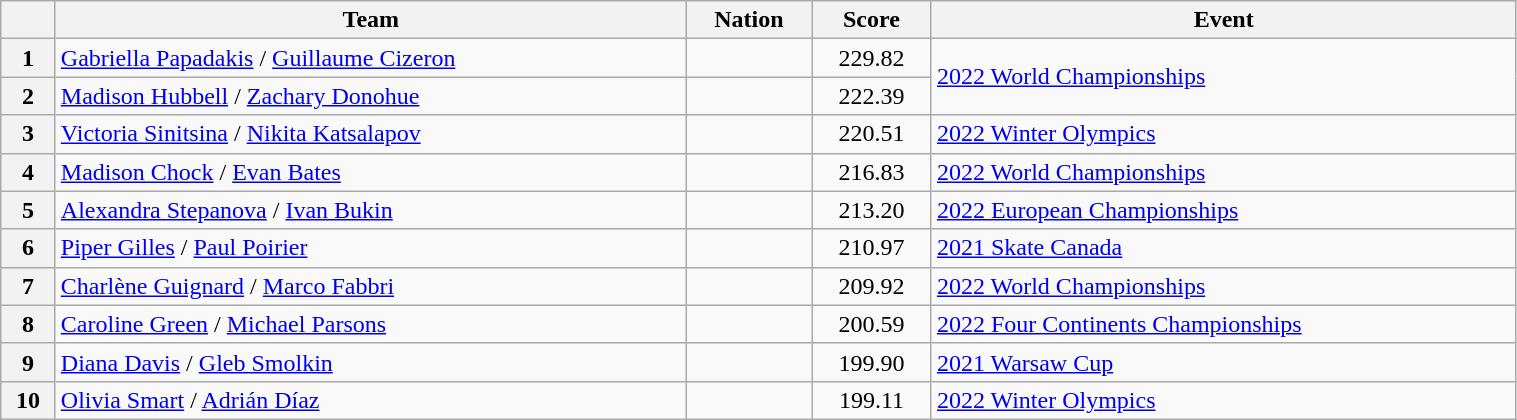<table class="wikitable sortable" style="text-align:left; width:80%">
<tr>
<th scope="col"></th>
<th scope="col">Team</th>
<th scope="col">Nation</th>
<th scope="col">Score</th>
<th scope="col">Event</th>
</tr>
<tr>
<th scope="row">1</th>
<td><a href='#'>Gabriella Papadakis</a> / <a href='#'>Guillaume Cizeron</a></td>
<td></td>
<td style="text-align:center;">229.82</td>
<td rowspan="2"><a href='#'>2022 World Championships</a></td>
</tr>
<tr>
<th scope="row">2</th>
<td><a href='#'>Madison Hubbell</a> / <a href='#'>Zachary Donohue</a></td>
<td></td>
<td style="text-align:center;">222.39</td>
</tr>
<tr>
<th scope="row">3</th>
<td><a href='#'>Victoria Sinitsina</a> / <a href='#'>Nikita Katsalapov</a></td>
<td></td>
<td style="text-align:center;">220.51</td>
<td><a href='#'>2022 Winter Olympics</a></td>
</tr>
<tr>
<th scope="row">4</th>
<td><a href='#'>Madison Chock</a> / <a href='#'>Evan Bates</a></td>
<td></td>
<td style="text-align:center;">216.83</td>
<td><a href='#'>2022 World Championships</a></td>
</tr>
<tr>
<th scope="row">5</th>
<td><a href='#'>Alexandra Stepanova</a> / <a href='#'>Ivan Bukin</a></td>
<td></td>
<td style="text-align:center;">213.20</td>
<td><a href='#'>2022 European Championships</a></td>
</tr>
<tr>
<th scope="row">6</th>
<td><a href='#'>Piper Gilles</a> / <a href='#'>Paul Poirier</a></td>
<td></td>
<td style="text-align:center;">210.97</td>
<td><a href='#'>2021 Skate Canada</a></td>
</tr>
<tr>
<th scope="row">7</th>
<td><a href='#'>Charlène Guignard</a> / <a href='#'>Marco Fabbri</a></td>
<td></td>
<td style="text-align:center;">209.92</td>
<td><a href='#'>2022 World Championships</a></td>
</tr>
<tr>
<th scope="row">8</th>
<td><a href='#'>Caroline Green</a> / <a href='#'>Michael Parsons</a></td>
<td></td>
<td style="text-align:center;">200.59</td>
<td><a href='#'>2022 Four Continents Championships</a></td>
</tr>
<tr>
<th scope="row">9</th>
<td><a href='#'>Diana Davis</a> / <a href='#'>Gleb Smolkin</a></td>
<td></td>
<td style="text-align:center;">199.90</td>
<td><a href='#'>2021 Warsaw Cup</a></td>
</tr>
<tr>
<th scope="row">10</th>
<td><a href='#'>Olivia Smart</a> / <a href='#'>Adrián Díaz</a></td>
<td></td>
<td style="text-align:center;">199.11</td>
<td><a href='#'>2022 Winter Olympics</a></td>
</tr>
</table>
